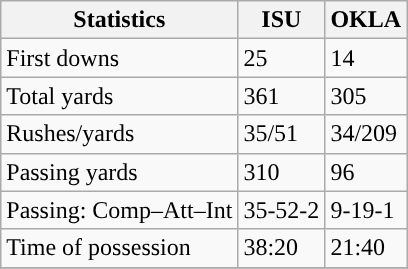<table class="wikitable" style="float: left;">
<tr>
<th>Statistics</th>
<th>ISU</th>
<th>OKLA</th>
</tr>
<tr>
<td>First downs</td>
<td>25</td>
<td>14</td>
</tr>
<tr>
<td>Total yards</td>
<td>361</td>
<td>305</td>
</tr>
<tr>
<td>Rushes/yards</td>
<td>35/51</td>
<td>34/209</td>
</tr>
<tr>
<td>Passing yards</td>
<td>310</td>
<td>96</td>
</tr>
<tr>
<td>Passing: Comp–Att–Int</td>
<td>35-52-2</td>
<td>9-19-1</td>
</tr>
<tr>
<td>Time of possession</td>
<td>38:20</td>
<td>21:40</td>
</tr>
<tr>
</tr>
</table>
